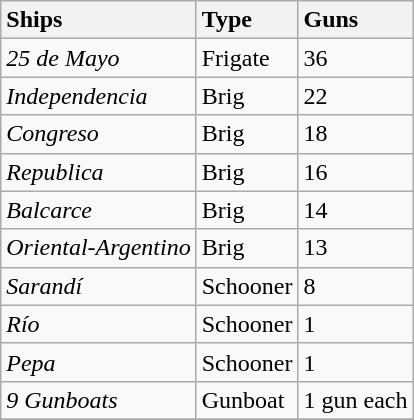<table class="wikitable">
<tr>
<th style="text-align: left;">Ships</th>
<th style="text-align: left;">Type</th>
<th style="text-align: left;">Guns</th>
</tr>
<tr>
<td><em>25 de Mayo</em></td>
<td>Frigate</td>
<td>36</td>
</tr>
<tr>
<td><em>Independencia</em></td>
<td>Brig</td>
<td>22</td>
</tr>
<tr>
<td><em>Congreso</em></td>
<td>Brig</td>
<td>18</td>
</tr>
<tr>
<td><em>Republica</em></td>
<td>Brig</td>
<td>16</td>
</tr>
<tr>
<td><em>Balcarce</em></td>
<td>Brig</td>
<td>14</td>
</tr>
<tr>
<td><em>Oriental-Argentino</em></td>
<td>Brig</td>
<td>13</td>
</tr>
<tr>
<td><em>Sarandí</em></td>
<td>Schooner</td>
<td>8</td>
</tr>
<tr>
<td><em>Río</em></td>
<td>Schooner</td>
<td>1</td>
</tr>
<tr>
<td><em>Pepa</em></td>
<td>Schooner</td>
<td>1</td>
</tr>
<tr>
<td><em>9 Gunboats</em></td>
<td>Gunboat</td>
<td>1 gun each</td>
</tr>
<tr>
</tr>
</table>
